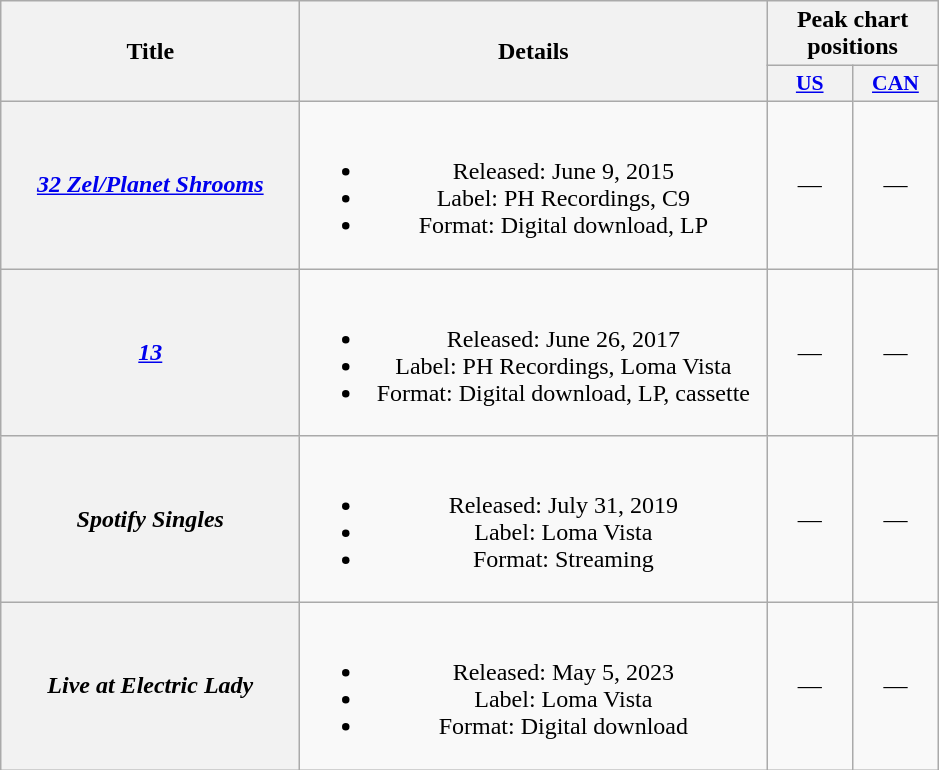<table class="wikitable plainrowheaders" style="text-align:center;">
<tr>
<th scope="col" rowspan="2" style="width:12em;">Title</th>
<th scope="col" rowspan="2" style="width:19em;">Details</th>
<th scope="col" colspan="2">Peak chart positions</th>
</tr>
<tr>
<th scope="col" style="width:3.5em;font-size:90%;"><a href='#'>US</a><br></th>
<th scope="col" style="width:3.5em;font-size:90%;"><a href='#'>CAN</a><br></th>
</tr>
<tr>
<th scope="row"><em><a href='#'>32 Zel/Planet Shrooms</a></em></th>
<td><br><ul><li>Released: June 9, 2015</li><li>Label: PH Recordings, C9</li><li>Format: Digital download, LP</li></ul></td>
<td>—</td>
<td>—</td>
</tr>
<tr>
<th scope="row"><em><a href='#'>13</a></em></th>
<td><br><ul><li>Released: June 26, 2017</li><li>Label: PH Recordings, Loma Vista</li><li>Format: Digital download, LP, cassette</li></ul></td>
<td>—</td>
<td>—</td>
</tr>
<tr>
<th scope="row"><em>Spotify Singles</em></th>
<td><br><ul><li>Released: July 31, 2019</li><li>Label: Loma Vista</li><li>Format: Streaming<br></li></ul></td>
<td>—</td>
<td>—</td>
</tr>
<tr>
<th scope="row"><em>Live at Electric Lady</em></th>
<td><br><ul><li>Released: May 5, 2023</li><li>Label: Loma Vista</li><li>Format: Digital download</li></ul></td>
<td>—</td>
<td>—</td>
</tr>
</table>
